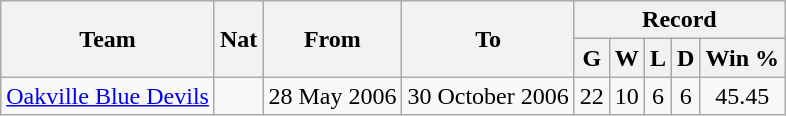<table class="wikitable" style="text-align: center">
<tr>
<th rowspan="2">Team</th>
<th rowspan="2">Nat</th>
<th rowspan="2">From</th>
<th rowspan="2">To</th>
<th colspan="5">Record</th>
</tr>
<tr>
<th>G</th>
<th>W</th>
<th>L</th>
<th>D</th>
<th>Win %</th>
</tr>
<tr>
<td align=left><a href='#'>Oakville Blue Devils</a></td>
<td></td>
<td align=left>28 May 2006</td>
<td align=left>30 October 2006</td>
<td>22</td>
<td>10</td>
<td>6</td>
<td>6</td>
<td>45.45</td>
</tr>
</table>
